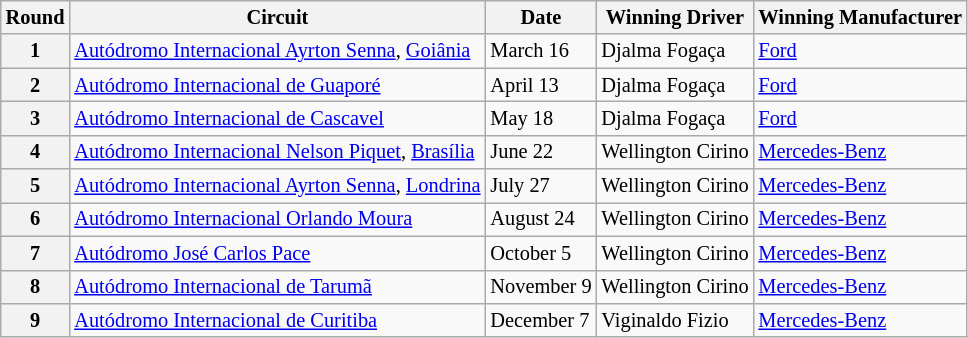<table class="wikitable" style="font-size: 85%;">
<tr>
<th>Round</th>
<th>Circuit</th>
<th>Date</th>
<th>Winning Driver</th>
<th>Winning Manufacturer</th>
</tr>
<tr>
<th>1</th>
<td><a href='#'>Autódromo Internacional Ayrton Senna</a>, <a href='#'>Goiânia</a></td>
<td>March 16</td>
<td>Djalma Fogaça</td>
<td><a href='#'>Ford</a></td>
</tr>
<tr>
<th>2</th>
<td><a href='#'>Autódromo Internacional de Guaporé</a></td>
<td>April 13</td>
<td>Djalma Fogaça</td>
<td><a href='#'>Ford</a></td>
</tr>
<tr>
<th>3</th>
<td><a href='#'>Autódromo Internacional de Cascavel</a></td>
<td>May 18</td>
<td>Djalma Fogaça</td>
<td><a href='#'>Ford</a></td>
</tr>
<tr>
<th>4</th>
<td><a href='#'>Autódromo Internacional Nelson Piquet</a>, <a href='#'>Brasília</a></td>
<td>June 22</td>
<td>Wellington Cirino</td>
<td><a href='#'>Mercedes-Benz</a></td>
</tr>
<tr>
<th>5</th>
<td><a href='#'>Autódromo Internacional Ayrton Senna</a>, <a href='#'>Londrina</a></td>
<td>July 27</td>
<td>Wellington Cirino</td>
<td><a href='#'>Mercedes-Benz</a></td>
</tr>
<tr>
<th>6</th>
<td><a href='#'>Autódromo Internacional Orlando Moura</a></td>
<td>August 24</td>
<td>Wellington Cirino</td>
<td><a href='#'>Mercedes-Benz</a></td>
</tr>
<tr>
<th>7</th>
<td><a href='#'>Autódromo José Carlos Pace</a></td>
<td>October 5</td>
<td>Wellington Cirino</td>
<td><a href='#'>Mercedes-Benz</a></td>
</tr>
<tr>
<th>8</th>
<td><a href='#'>Autódromo Internacional de Tarumã</a></td>
<td>November 9</td>
<td>Wellington Cirino</td>
<td><a href='#'>Mercedes-Benz</a></td>
</tr>
<tr>
<th>9</th>
<td><a href='#'>Autódromo Internacional de Curitiba</a></td>
<td>December 7</td>
<td>Viginaldo Fizio</td>
<td><a href='#'>Mercedes-Benz</a></td>
</tr>
</table>
